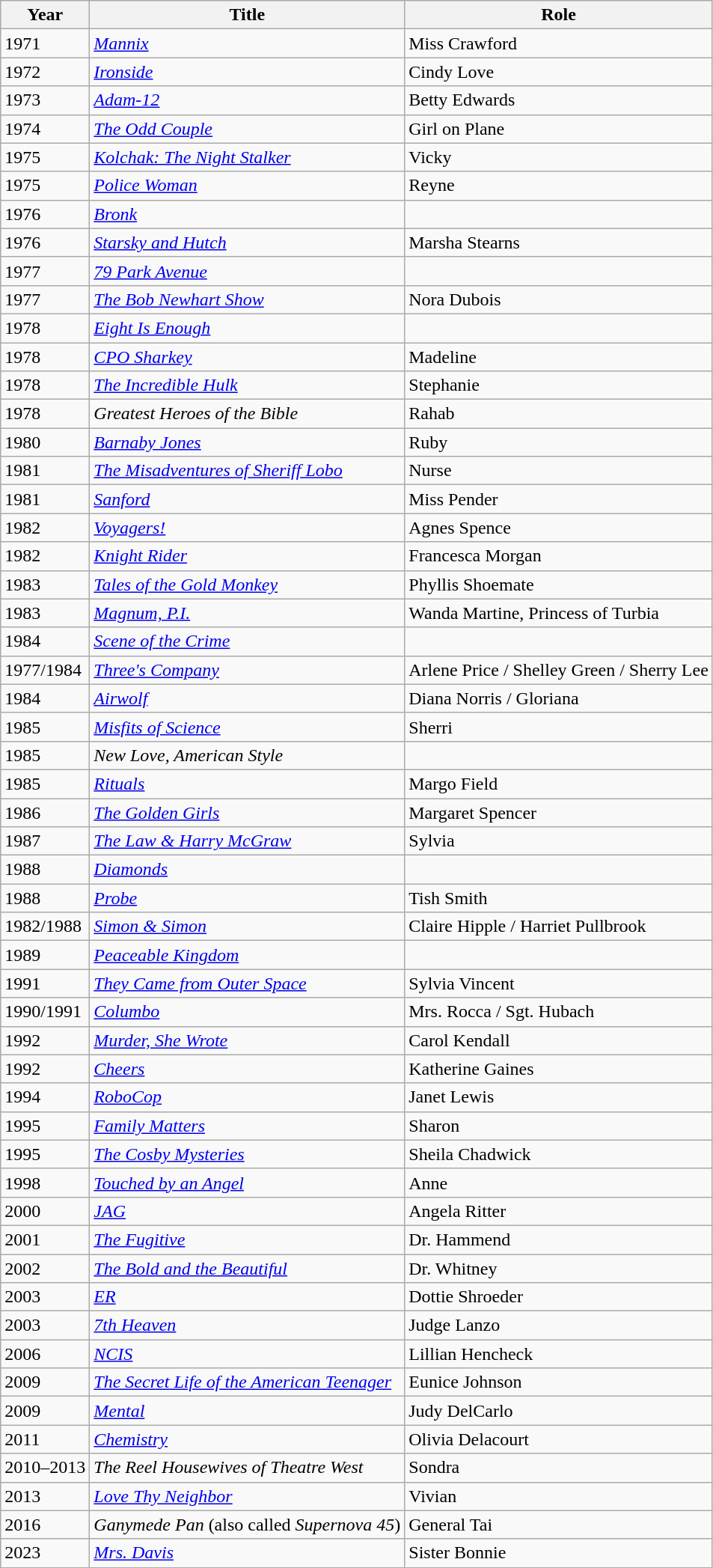<table class="wikitable">
<tr>
<th>Year</th>
<th>Title</th>
<th>Role</th>
</tr>
<tr>
<td>1971</td>
<td><em><a href='#'>Mannix</a></em></td>
<td>Miss Crawford</td>
</tr>
<tr>
<td>1972</td>
<td><em><a href='#'>Ironside</a></em></td>
<td>Cindy Love</td>
</tr>
<tr>
<td>1973</td>
<td><em><a href='#'>Adam-12</a></em></td>
<td>Betty Edwards</td>
</tr>
<tr>
<td>1974</td>
<td><em><a href='#'>The Odd Couple</a></em></td>
<td>Girl on Plane</td>
</tr>
<tr>
<td>1975</td>
<td><em><a href='#'>Kolchak: The Night Stalker</a></em></td>
<td>Vicky</td>
</tr>
<tr>
<td>1975</td>
<td><em><a href='#'>Police Woman</a></em></td>
<td>Reyne</td>
</tr>
<tr>
<td>1976</td>
<td><em><a href='#'>Bronk</a></em></td>
<td></td>
</tr>
<tr>
<td>1976</td>
<td><em><a href='#'>Starsky and Hutch</a></em></td>
<td>Marsha Stearns</td>
</tr>
<tr>
<td>1977</td>
<td><em><a href='#'>79 Park Avenue</a></em></td>
<td></td>
</tr>
<tr>
<td>1977</td>
<td><em><a href='#'>The Bob Newhart Show</a></em></td>
<td>Nora Dubois</td>
</tr>
<tr>
<td>1978</td>
<td><em><a href='#'>Eight Is Enough</a></em></td>
<td></td>
</tr>
<tr>
<td>1978</td>
<td><em><a href='#'>CPO Sharkey</a></em></td>
<td>Madeline</td>
</tr>
<tr>
<td>1978</td>
<td><em><a href='#'>The Incredible Hulk</a></em></td>
<td>Stephanie</td>
</tr>
<tr>
<td>1978</td>
<td><em>Greatest Heroes of the Bible</em></td>
<td>Rahab</td>
</tr>
<tr>
<td>1980</td>
<td><em><a href='#'>Barnaby Jones</a></em></td>
<td>Ruby</td>
</tr>
<tr>
<td>1981</td>
<td><em><a href='#'>The Misadventures of Sheriff Lobo</a></em></td>
<td>Nurse</td>
</tr>
<tr>
<td>1981</td>
<td><em><a href='#'>Sanford</a></em></td>
<td>Miss Pender</td>
</tr>
<tr>
<td>1982</td>
<td><em><a href='#'>Voyagers!</a></em></td>
<td>Agnes Spence</td>
</tr>
<tr>
<td>1982</td>
<td><em><a href='#'>Knight Rider</a></em></td>
<td>Francesca Morgan</td>
</tr>
<tr>
<td>1983</td>
<td><em><a href='#'>Tales of the Gold Monkey</a></em></td>
<td>Phyllis Shoemate</td>
</tr>
<tr>
<td>1983</td>
<td><em><a href='#'>Magnum, P.I.</a></em></td>
<td>Wanda Martine, Princess of Turbia</td>
</tr>
<tr>
<td>1984</td>
<td><em><a href='#'>Scene of the Crime</a></em></td>
<td></td>
</tr>
<tr>
<td>1977/1984</td>
<td><em><a href='#'>Three's Company</a></em></td>
<td>Arlene Price / Shelley Green / Sherry Lee</td>
</tr>
<tr>
<td>1984</td>
<td><em><a href='#'>Airwolf</a></em></td>
<td>Diana Norris / Gloriana</td>
</tr>
<tr>
<td>1985</td>
<td><em><a href='#'>Misfits of Science</a></em></td>
<td>Sherri</td>
</tr>
<tr>
<td>1985</td>
<td><em>New Love, American Style</em></td>
<td></td>
</tr>
<tr>
<td>1985</td>
<td><em><a href='#'>Rituals</a></em></td>
<td>Margo Field</td>
</tr>
<tr>
<td>1986</td>
<td><em><a href='#'>The Golden Girls</a></em></td>
<td>Margaret Spencer</td>
</tr>
<tr>
<td>1987</td>
<td><em><a href='#'>The Law & Harry McGraw</a></em></td>
<td>Sylvia</td>
</tr>
<tr>
<td>1988</td>
<td><em><a href='#'>Diamonds</a></em></td>
<td></td>
</tr>
<tr>
<td>1988</td>
<td><em><a href='#'>Probe</a></em></td>
<td>Tish Smith</td>
</tr>
<tr>
<td>1982/1988</td>
<td><em><a href='#'>Simon & Simon</a></em></td>
<td>Claire Hipple / Harriet Pullbrook</td>
</tr>
<tr>
<td>1989</td>
<td><em><a href='#'>Peaceable Kingdom</a></em></td>
<td></td>
</tr>
<tr>
<td>1991</td>
<td><em><a href='#'>They Came from Outer Space</a></em></td>
<td>Sylvia Vincent</td>
</tr>
<tr>
<td>1990/1991</td>
<td><em><a href='#'>Columbo</a></em></td>
<td>Mrs. Rocca / Sgt. Hubach</td>
</tr>
<tr>
<td>1992</td>
<td><em><a href='#'>Murder, She Wrote</a></em></td>
<td>Carol Kendall</td>
</tr>
<tr>
<td>1992</td>
<td><em><a href='#'>Cheers</a></em></td>
<td>Katherine Gaines</td>
</tr>
<tr>
<td>1994</td>
<td><em><a href='#'>RoboCop</a></em></td>
<td>Janet Lewis</td>
</tr>
<tr>
<td>1995</td>
<td><em><a href='#'>Family Matters</a></em></td>
<td>Sharon</td>
</tr>
<tr>
<td>1995</td>
<td><em><a href='#'>The Cosby Mysteries</a></em></td>
<td>Sheila Chadwick</td>
</tr>
<tr>
<td>1998</td>
<td><em><a href='#'>Touched by an Angel</a></em></td>
<td>Anne</td>
</tr>
<tr>
<td>2000</td>
<td><em><a href='#'>JAG</a></em></td>
<td>Angela Ritter</td>
</tr>
<tr>
<td>2001</td>
<td><em><a href='#'>The Fugitive</a></em></td>
<td>Dr. Hammend</td>
</tr>
<tr>
<td>2002</td>
<td><em><a href='#'>The Bold and the Beautiful</a></em></td>
<td>Dr. Whitney</td>
</tr>
<tr>
<td>2003</td>
<td><em><a href='#'>ER</a></em></td>
<td>Dottie Shroeder</td>
</tr>
<tr>
<td>2003</td>
<td><em><a href='#'>7th Heaven</a></em></td>
<td>Judge Lanzo</td>
</tr>
<tr>
<td>2006</td>
<td><em><a href='#'>NCIS</a></em></td>
<td>Lillian Hencheck</td>
</tr>
<tr>
<td>2009</td>
<td><em><a href='#'>The Secret Life of the American Teenager</a></em></td>
<td>Eunice Johnson</td>
</tr>
<tr>
<td>2009</td>
<td><em><a href='#'>Mental</a></em></td>
<td>Judy DelCarlo</td>
</tr>
<tr>
<td>2011</td>
<td><em><a href='#'>Chemistry</a></em></td>
<td>Olivia Delacourt</td>
</tr>
<tr>
<td>2010–2013</td>
<td><em>The Reel Housewives of Theatre West</em></td>
<td>Sondra</td>
</tr>
<tr>
<td>2013</td>
<td><em><a href='#'>Love Thy Neighbor</a></em></td>
<td>Vivian</td>
</tr>
<tr>
<td>2016</td>
<td><em>Ganymede Pan</em> (also called <em>Supernova 45</em>)</td>
<td>General Tai</td>
</tr>
<tr>
<td>2023</td>
<td><em><a href='#'>Mrs. Davis</a></em></td>
<td>Sister Bonnie</td>
</tr>
</table>
